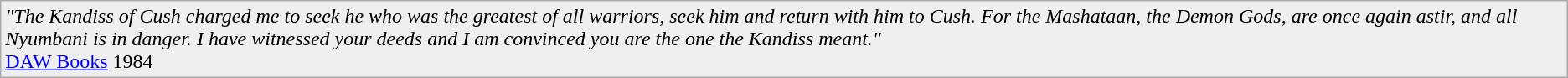<table class="wikitable">
<tr bgcolor="#efefef">
<td><em>"The Kandiss of Cush charged me to seek he who was the greatest of all warriors, seek him and return with him to Cush. For the Mashataan, the Demon Gods, are once again astir, and all Nyumbani is in danger. I have witnessed your deeds and I am convinced you are the one the Kandiss meant."</em><br><a href='#'>DAW Books</a> 1984</td>
</tr>
</table>
